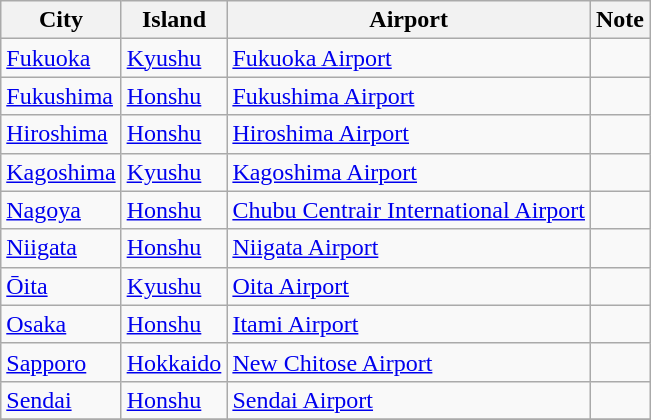<table class="sortable wikitable">
<tr>
<th>City</th>
<th>Island</th>
<th>Airport</th>
<th>Note</th>
</tr>
<tr>
<td><a href='#'>Fukuoka</a></td>
<td><a href='#'>Kyushu</a></td>
<td><a href='#'>Fukuoka Airport</a></td>
<td></td>
</tr>
<tr>
<td><a href='#'>Fukushima</a></td>
<td><a href='#'>Honshu</a></td>
<td><a href='#'>Fukushima Airport</a></td>
<td></td>
</tr>
<tr>
<td><a href='#'>Hiroshima</a></td>
<td><a href='#'>Honshu</a></td>
<td><a href='#'>Hiroshima Airport</a></td>
<td></td>
</tr>
<tr>
<td><a href='#'>Kagoshima</a></td>
<td><a href='#'>Kyushu</a></td>
<td><a href='#'>Kagoshima Airport</a></td>
<td></td>
</tr>
<tr>
<td><a href='#'>Nagoya</a></td>
<td><a href='#'>Honshu</a></td>
<td><a href='#'>Chubu Centrair International Airport</a></td>
<td></td>
</tr>
<tr>
<td><a href='#'>Niigata</a></td>
<td><a href='#'>Honshu</a></td>
<td><a href='#'>Niigata Airport</a></td>
<td></td>
</tr>
<tr>
<td><a href='#'>Ōita</a></td>
<td><a href='#'>Kyushu</a></td>
<td><a href='#'>Oita Airport</a></td>
<td></td>
</tr>
<tr>
<td><a href='#'>Osaka</a></td>
<td><a href='#'>Honshu</a></td>
<td><a href='#'>Itami Airport</a></td>
<td></td>
</tr>
<tr>
<td><a href='#'>Sapporo</a></td>
<td><a href='#'>Hokkaido</a></td>
<td><a href='#'>New Chitose Airport</a></td>
</tr>
<tr>
<td><a href='#'>Sendai</a></td>
<td><a href='#'>Honshu</a></td>
<td><a href='#'>Sendai Airport</a></td>
<td></td>
</tr>
<tr>
</tr>
</table>
